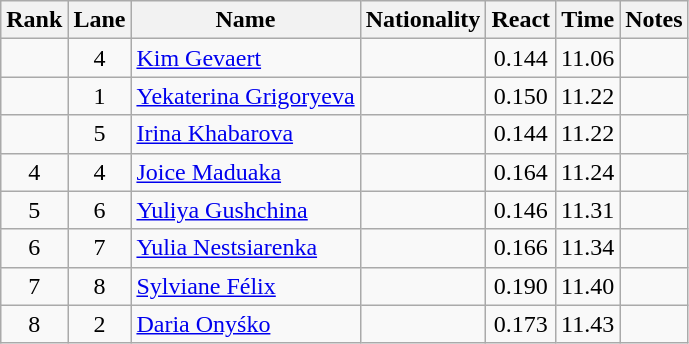<table class="wikitable sortable" style="text-align:center">
<tr>
<th>Rank</th>
<th>Lane</th>
<th>Name</th>
<th>Nationality</th>
<th>React</th>
<th>Time</th>
<th>Notes</th>
</tr>
<tr>
<td></td>
<td>4</td>
<td align="left"><a href='#'>Kim Gevaert</a></td>
<td align=left></td>
<td>0.144</td>
<td>11.06</td>
<td></td>
</tr>
<tr>
<td></td>
<td>1</td>
<td align="left"><a href='#'>Yekaterina Grigoryeva</a></td>
<td align=left></td>
<td>0.150</td>
<td>11.22</td>
<td></td>
</tr>
<tr>
<td></td>
<td>5</td>
<td align="left"><a href='#'>Irina Khabarova</a></td>
<td align=left></td>
<td>0.144</td>
<td>11.22</td>
<td></td>
</tr>
<tr>
<td>4</td>
<td>4</td>
<td align="left"><a href='#'>Joice Maduaka</a></td>
<td align=left></td>
<td>0.164</td>
<td>11.24</td>
<td></td>
</tr>
<tr>
<td>5</td>
<td>6</td>
<td align="left"><a href='#'>Yuliya Gushchina</a></td>
<td align=left></td>
<td>0.146</td>
<td>11.31</td>
<td></td>
</tr>
<tr>
<td>6</td>
<td>7</td>
<td align="left"><a href='#'>Yulia Nestsiarenka</a></td>
<td align=left></td>
<td>0.166</td>
<td>11.34</td>
<td></td>
</tr>
<tr>
<td>7</td>
<td>8</td>
<td align="left"><a href='#'>Sylviane Félix</a></td>
<td align=left></td>
<td>0.190</td>
<td>11.40</td>
<td></td>
</tr>
<tr>
<td>8</td>
<td>2</td>
<td align="left"><a href='#'>Daria Onyśko</a></td>
<td align=left></td>
<td>0.173</td>
<td>11.43</td>
<td></td>
</tr>
</table>
